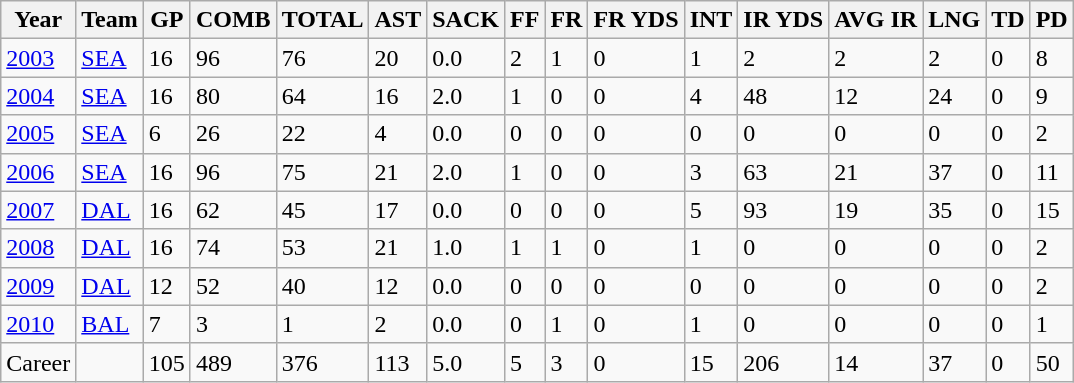<table class="wikitable">
<tr>
<th>Year</th>
<th>Team</th>
<th>GP</th>
<th>COMB</th>
<th>TOTAL</th>
<th>AST</th>
<th>SACK</th>
<th>FF</th>
<th>FR</th>
<th>FR YDS</th>
<th>INT</th>
<th>IR YDS</th>
<th>AVG IR</th>
<th>LNG</th>
<th>TD</th>
<th>PD</th>
</tr>
<tr>
<td><a href='#'>2003</a></td>
<td><a href='#'>SEA</a></td>
<td>16</td>
<td>96</td>
<td>76</td>
<td>20</td>
<td>0.0</td>
<td>2</td>
<td>1</td>
<td>0</td>
<td>1</td>
<td>2</td>
<td>2</td>
<td>2</td>
<td>0</td>
<td>8</td>
</tr>
<tr>
<td><a href='#'>2004</a></td>
<td><a href='#'>SEA</a></td>
<td>16</td>
<td>80</td>
<td>64</td>
<td>16</td>
<td>2.0</td>
<td>1</td>
<td>0</td>
<td>0</td>
<td>4</td>
<td>48</td>
<td>12</td>
<td>24</td>
<td>0</td>
<td>9</td>
</tr>
<tr>
<td><a href='#'>2005</a></td>
<td><a href='#'>SEA</a></td>
<td>6</td>
<td>26</td>
<td>22</td>
<td>4</td>
<td>0.0</td>
<td>0</td>
<td>0</td>
<td>0</td>
<td>0</td>
<td>0</td>
<td>0</td>
<td>0</td>
<td>0</td>
<td>2</td>
</tr>
<tr>
<td><a href='#'>2006</a></td>
<td><a href='#'>SEA</a></td>
<td>16</td>
<td>96</td>
<td>75</td>
<td>21</td>
<td>2.0</td>
<td>1</td>
<td>0</td>
<td>0</td>
<td>3</td>
<td>63</td>
<td>21</td>
<td>37</td>
<td>0</td>
<td>11</td>
</tr>
<tr>
<td><a href='#'>2007</a></td>
<td><a href='#'>DAL</a></td>
<td>16</td>
<td>62</td>
<td>45</td>
<td>17</td>
<td>0.0</td>
<td>0</td>
<td>0</td>
<td>0</td>
<td>5</td>
<td>93</td>
<td>19</td>
<td>35</td>
<td>0</td>
<td>15</td>
</tr>
<tr>
<td><a href='#'>2008</a></td>
<td><a href='#'>DAL</a></td>
<td>16</td>
<td>74</td>
<td>53</td>
<td>21</td>
<td>1.0</td>
<td>1</td>
<td>1</td>
<td>0</td>
<td>1</td>
<td>0</td>
<td>0</td>
<td>0</td>
<td>0</td>
<td>2</td>
</tr>
<tr>
<td><a href='#'>2009</a></td>
<td><a href='#'>DAL</a></td>
<td>12</td>
<td>52</td>
<td>40</td>
<td>12</td>
<td>0.0</td>
<td>0</td>
<td>0</td>
<td>0</td>
<td>0</td>
<td>0</td>
<td>0</td>
<td>0</td>
<td>0</td>
<td>2</td>
</tr>
<tr>
<td><a href='#'>2010</a></td>
<td><a href='#'>BAL</a></td>
<td>7</td>
<td>3</td>
<td>1</td>
<td>2</td>
<td>0.0</td>
<td>0</td>
<td>1</td>
<td>0</td>
<td>1</td>
<td>0</td>
<td>0</td>
<td>0</td>
<td>0</td>
<td>1</td>
</tr>
<tr>
<td>Career</td>
<td></td>
<td>105</td>
<td>489</td>
<td>376</td>
<td>113</td>
<td>5.0</td>
<td>5</td>
<td>3</td>
<td>0</td>
<td>15</td>
<td>206</td>
<td>14</td>
<td>37</td>
<td>0</td>
<td>50</td>
</tr>
</table>
